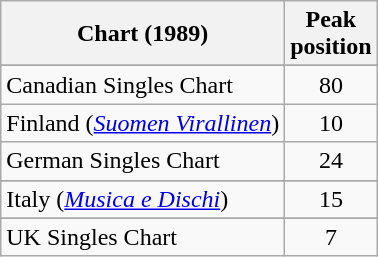<table class="wikitable sortable">
<tr>
<th>Chart (1989)</th>
<th>Peak<br>position</th>
</tr>
<tr>
</tr>
<tr>
</tr>
<tr>
<td align="left">Canadian Singles Chart</td>
<td style="text-align:center;">80</td>
</tr>
<tr>
<td>Finland (<a href='#'><em>Suomen Virallinen</em></a>)</td>
<td align="center">10</td>
</tr>
<tr>
<td align="left">German Singles Chart</td>
<td style="text-align:center;">24</td>
</tr>
<tr>
</tr>
<tr>
<td align="left">Italy (<em><a href='#'>Musica e Dischi</a></em>)</td>
<td align=center>15</td>
</tr>
<tr>
</tr>
<tr>
</tr>
<tr>
</tr>
<tr>
</tr>
<tr>
<td align="left">UK Singles Chart</td>
<td style="text-align:center;">7</td>
</tr>
</table>
